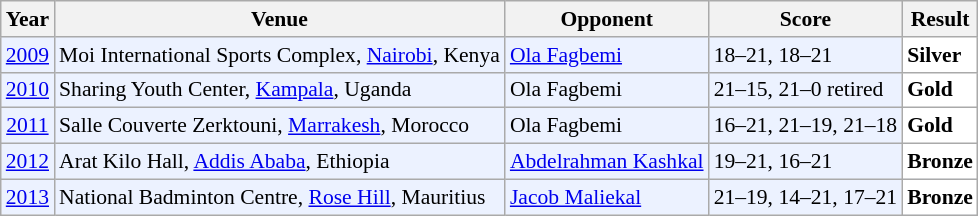<table class="sortable wikitable" style="font-size: 90%;">
<tr>
<th>Year</th>
<th>Venue</th>
<th>Opponent</th>
<th>Score</th>
<th>Result</th>
</tr>
<tr style="background:#ECF2FF">
<td align="center"><a href='#'>2009</a></td>
<td align="left">Moi International Sports Complex, <a href='#'>Nairobi</a>, Kenya</td>
<td align="left"> <a href='#'>Ola Fagbemi</a></td>
<td align="left">18–21, 18–21</td>
<td style="text-align:left; background:white"> <strong>Silver</strong></td>
</tr>
<tr style="background:#ECF2FF">
<td align="center"><a href='#'>2010</a></td>
<td align="left">Sharing Youth Center, <a href='#'>Kampala</a>, Uganda</td>
<td align="left"> Ola Fagbemi</td>
<td align="left">21–15, 21–0 retired</td>
<td style="text-align:left; background:white"> <strong>Gold</strong></td>
</tr>
<tr style="background:#ECF2FF">
<td align="center"><a href='#'>2011</a></td>
<td align="left">Salle Couverte Zerktouni, <a href='#'>Marrakesh</a>, Morocco</td>
<td align="left"> Ola Fagbemi</td>
<td align="left">16–21, 21–19, 21–18</td>
<td style="text-align:left; background:white"> <strong>Gold</strong></td>
</tr>
<tr style="background:#ECF2FF">
<td align="center"><a href='#'>2012</a></td>
<td align="left">Arat Kilo Hall, <a href='#'>Addis Ababa</a>, Ethiopia</td>
<td align="left"> <a href='#'>Abdelrahman Kashkal</a></td>
<td align="left">19–21, 16–21</td>
<td style="text-align:left; background:white"> <strong>Bronze</strong></td>
</tr>
<tr style="background:#ECF2FF">
<td align="center"><a href='#'>2013</a></td>
<td align="left">National Badminton Centre, <a href='#'>Rose Hill</a>, Mauritius</td>
<td align="left"> <a href='#'>Jacob Maliekal</a></td>
<td align="left">21–19, 14–21, 17–21</td>
<td style="text-align:left; background:white"> <strong>Bronze</strong></td>
</tr>
</table>
